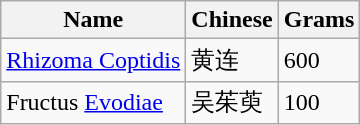<table class="wikitable">
<tr>
<th>Name</th>
<th>Chinese</th>
<th>Grams</th>
</tr>
<tr>
<td><a href='#'>Rhizoma Coptidis</a></td>
<td>黄连</td>
<td>600</td>
</tr>
<tr>
<td>Fructus <a href='#'>Evodiae</a></td>
<td>吴茱萸</td>
<td>100</td>
</tr>
</table>
